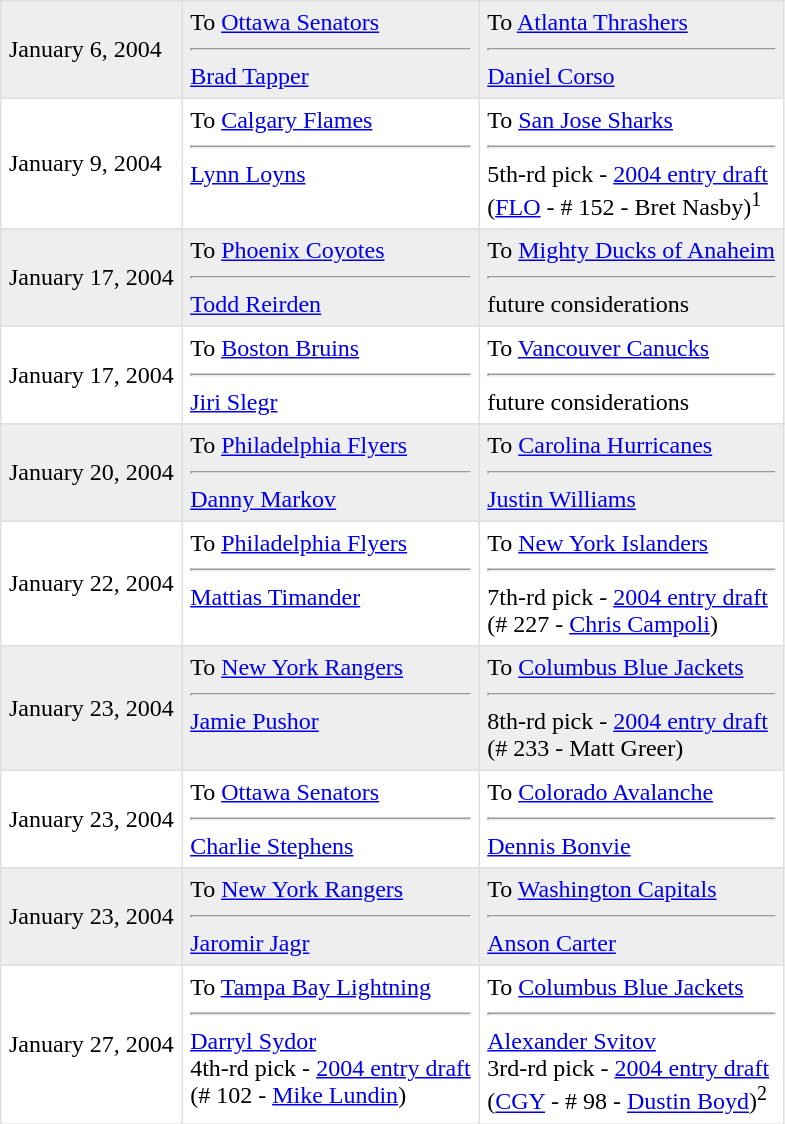<table border=1 style="border-collapse:collapse" bordercolor="#DFDFDF"  cellpadding="5">
<tr bgcolor="#eeeeee">
<td>January 6, 2004</td>
<td valign="top">To <a href='#'>Ottawa Senators</a><hr><a href='#'>Brad Tapper</a></td>
<td valign="top">To <a href='#'>Atlanta Thrashers</a><hr><a href='#'>Daniel Corso</a></td>
</tr>
<tr>
<td>January 9, 2004</td>
<td valign="top">To <a href='#'>Calgary Flames</a><hr><a href='#'>Lynn Loyns</a></td>
<td valign="top">To <a href='#'>San Jose Sharks</a><hr>5th-rd pick - <a href='#'>2004 entry draft</a><br>(<a href='#'>FLO</a> - # 152 - Bret Nasby)<sup>1</sup></td>
</tr>
<tr>
</tr>
<tr bgcolor="#eeeeee">
<td>January 17, 2004</td>
<td valign="top">To <a href='#'>Phoenix Coyotes</a><hr><a href='#'>Todd Reirden</a></td>
<td valign="top">To <a href='#'>Mighty Ducks of Anaheim</a><hr>future considerations</td>
</tr>
<tr>
<td>January 17, 2004</td>
<td valign="top">To <a href='#'>Boston Bruins</a><hr><a href='#'>Jiri Slegr</a></td>
<td valign="top">To <a href='#'>Vancouver Canucks</a><hr>future considerations</td>
</tr>
<tr>
</tr>
<tr bgcolor="#eeeeee">
<td>January 20, 2004</td>
<td valign="top">To <a href='#'>Philadelphia Flyers</a><hr><a href='#'>Danny Markov</a></td>
<td valign="top">To <a href='#'>Carolina Hurricanes</a><hr><a href='#'>Justin Williams</a></td>
</tr>
<tr>
<td>January 22, 2004</td>
<td valign="top">To <a href='#'>Philadelphia Flyers</a><hr><a href='#'>Mattias Timander</a></td>
<td valign="top">To <a href='#'>New York Islanders</a><hr>7th-rd pick - <a href='#'>2004 entry draft</a><br>(# 227 - <a href='#'>Chris Campoli</a>)</td>
</tr>
<tr>
</tr>
<tr bgcolor="#eeeeee">
<td>January 23, 2004</td>
<td valign="top">To <a href='#'>New York Rangers</a><hr><a href='#'>Jamie Pushor</a></td>
<td valign="top">To <a href='#'>Columbus Blue Jackets</a><hr>8th-rd pick - <a href='#'>2004 entry draft</a><br>(# 233 - Matt Greer)</td>
</tr>
<tr>
<td>January 23, 2004</td>
<td valign="top">To <a href='#'>Ottawa Senators</a><hr><a href='#'>Charlie Stephens</a></td>
<td valign="top">To <a href='#'>Colorado Avalanche</a><hr><a href='#'>Dennis Bonvie</a></td>
</tr>
<tr>
</tr>
<tr bgcolor="#eeeeee">
<td>January 23, 2004</td>
<td valign="top">To <a href='#'>New York Rangers</a><hr><a href='#'>Jaromir Jagr</a></td>
<td valign="top">To <a href='#'>Washington Capitals</a><hr><a href='#'>Anson Carter</a></td>
</tr>
<tr>
<td>January 27, 2004</td>
<td valign="top">To <a href='#'>Tampa Bay Lightning</a><hr><a href='#'>Darryl Sydor</a><br>4th-rd pick - <a href='#'>2004 entry draft</a><br>(# 102 - <a href='#'>Mike Lundin</a>)</td>
<td valign="top">To <a href='#'>Columbus Blue Jackets</a><hr><a href='#'>Alexander Svitov</a><br>3rd-rd pick - <a href='#'>2004 entry draft</a><br>(<a href='#'>CGY</a> - # 98 - <a href='#'>Dustin Boyd</a>)<sup>2</sup></td>
</tr>
</table>
